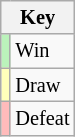<table class="wikitable" style="font-size: 85%">
<tr>
<th colspan="2">Key</th>
</tr>
<tr>
<td bgcolor=#BBF3BB></td>
<td>Win</td>
</tr>
<tr>
<td bgcolor=#FFFFBB></td>
<td>Draw</td>
</tr>
<tr>
<td bgcolor=#FFBBBB></td>
<td>Defeat</td>
</tr>
</table>
